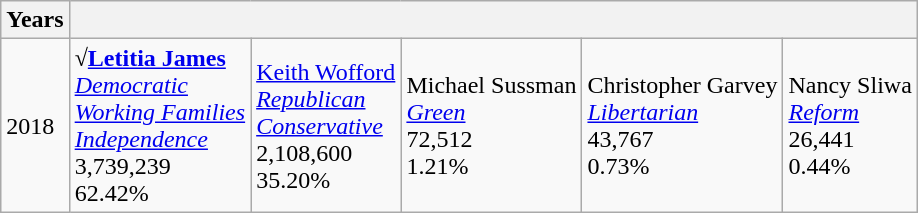<table class="wikitable">
<tr>
<th>Years</th>
<th colspan="5"></th>
</tr>
<tr>
<td>2018</td>
<td><strong>√<a href='#'>Letitia James</a></strong><br><em><a href='#'>Democratic</a><br><a href='#'>Working Families</a><br><a href='#'>Independence</a></em><br>3,739,239<br>62.42%</td>
<td><a href='#'>Keith Wofford</a><br><em><a href='#'>Republican</a><br><a href='#'>Conservative</a></em><br>2,108,600<br>35.20%</td>
<td>Michael Sussman<br><em><a href='#'>Green</a></em><br>72,512<br>1.21%</td>
<td>Christopher Garvey<br><em><a href='#'>Libertarian</a></em><br>43,767<br>0.73%</td>
<td>Nancy Sliwa<br><em><a href='#'>Reform</a></em><br>26,441<br>0.44%</td>
</tr>
</table>
